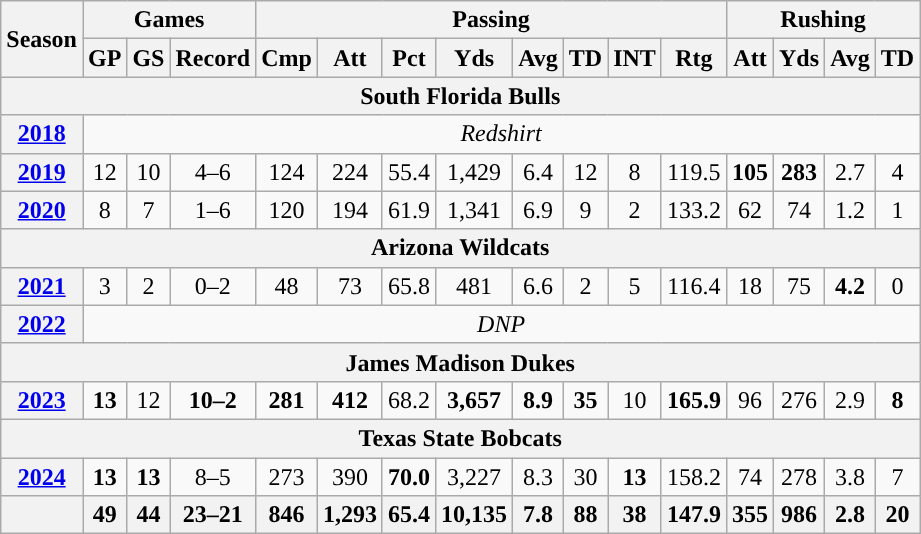<table class="wikitable" style="text-align:center;">
<tr>
<th rowspan="2">Season</th>
<th colspan="3">Games</th>
<th colspan="8">Passing</th>
<th colspan="4">Rushing</th>
</tr>
<tr>
<th>GP</th>
<th>GS</th>
<th>Record</th>
<th>Cmp</th>
<th>Att</th>
<th>Pct</th>
<th>Yds</th>
<th>Avg</th>
<th>TD</th>
<th>INT</th>
<th>Rtg</th>
<th>Att</th>
<th>Yds</th>
<th>Avg</th>
<th>TD</th>
</tr>
<tr>
<th colspan="16">South Florida Bulls</th>
</tr>
<tr>
<th><a href='#'>2018</a></th>
<td colspan="16"><em>Redshirt </em></td>
</tr>
<tr>
<th><a href='#'>2019</a></th>
<td>12</td>
<td>10</td>
<td>4–6</td>
<td>124</td>
<td>224</td>
<td>55.4</td>
<td>1,429</td>
<td>6.4</td>
<td>12</td>
<td>8</td>
<td>119.5</td>
<td><strong>105</strong></td>
<td><strong>283</strong></td>
<td>2.7</td>
<td>4</td>
</tr>
<tr>
<th><a href='#'>2020</a></th>
<td>8</td>
<td>7</td>
<td>1–6</td>
<td>120</td>
<td>194</td>
<td>61.9</td>
<td>1,341</td>
<td>6.9</td>
<td>9</td>
<td>2</td>
<td>133.2</td>
<td>62</td>
<td>74</td>
<td>1.2</td>
<td>1</td>
</tr>
<tr>
<th colspan="16">Arizona Wildcats</th>
</tr>
<tr>
<th><a href='#'>2021</a></th>
<td>3</td>
<td>2</td>
<td>0–2</td>
<td>48</td>
<td>73</td>
<td>65.8</td>
<td>481</td>
<td>6.6</td>
<td>2</td>
<td>5</td>
<td>116.4</td>
<td>18</td>
<td>75</td>
<td><strong>4.2</strong></td>
<td>0</td>
</tr>
<tr>
<th><a href='#'>2022</a></th>
<td colspan="16"><em>DNP</em></td>
</tr>
<tr>
<th colspan="16">James Madison Dukes</th>
</tr>
<tr>
<th><a href='#'>2023</a></th>
<td><strong>13</strong></td>
<td>12</td>
<td><strong>10–2</strong></td>
<td><strong>281</strong></td>
<td><strong>412</strong></td>
<td>68.2</td>
<td><strong>3,657</strong></td>
<td><strong>8.9</strong></td>
<td><strong>35</strong></td>
<td>10</td>
<td><strong>165.9</strong></td>
<td>96</td>
<td>276</td>
<td>2.9</td>
<td><strong>8</strong></td>
</tr>
<tr>
<th colspan="16">Texas State Bobcats</th>
</tr>
<tr>
<th><a href='#'>2024</a></th>
<td><strong>13</strong></td>
<td><strong>13</strong></td>
<td>8–5</td>
<td>273</td>
<td>390</td>
<td><strong>70.0</strong></td>
<td>3,227</td>
<td>8.3</td>
<td>30</td>
<td><strong>13</strong></td>
<td>158.2</td>
<td>74</td>
<td>278</td>
<td>3.8</td>
<td>7</td>
</tr>
<tr>
<th></th>
<th>49</th>
<th>44</th>
<th>23–21</th>
<th>846</th>
<th>1,293</th>
<th>65.4</th>
<th>10,135</th>
<th>7.8</th>
<th>88</th>
<th>38</th>
<th>147.9</th>
<th>355</th>
<th>986</th>
<th>2.8</th>
<th>20</th>
</tr>
</table>
